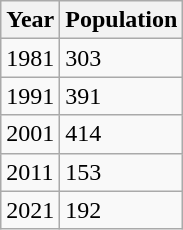<table class="wikitable">
<tr>
<th>Year</th>
<th>Population</th>
</tr>
<tr>
<td>1981</td>
<td>303</td>
</tr>
<tr>
<td>1991</td>
<td>391</td>
</tr>
<tr>
<td>2001</td>
<td>414</td>
</tr>
<tr>
<td>2011</td>
<td>153</td>
</tr>
<tr>
<td>2021</td>
<td>192</td>
</tr>
</table>
